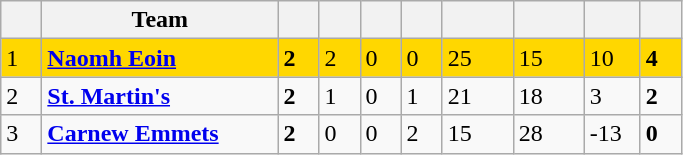<table class="wikitable" style="text-align: centre;">
<tr>
<th width=20></th>
<th width=150>Team</th>
<th width=20></th>
<th width=20></th>
<th width=20></th>
<th width=20></th>
<th width=40></th>
<th width=40></th>
<th width=30></th>
<th width=20></th>
</tr>
<tr style="background:gold;">
<td>1</td>
<td align=left><strong><a href='#'>Naomh Eoin</a></strong></td>
<td><strong>2</strong></td>
<td>2</td>
<td>0</td>
<td>0</td>
<td>25</td>
<td>15</td>
<td>10</td>
<td><strong>4</strong></td>
</tr>
<tr>
<td>2</td>
<td align=left><strong><a href='#'>St. Martin's</a></strong></td>
<td><strong>2</strong></td>
<td>1</td>
<td>0</td>
<td>1</td>
<td>21</td>
<td>18</td>
<td>3</td>
<td><strong>2</strong></td>
</tr>
<tr>
<td>3</td>
<td align=left><strong><a href='#'>Carnew Emmets</a></strong></td>
<td><strong>2</strong></td>
<td>0</td>
<td>0</td>
<td>2</td>
<td>15</td>
<td>28</td>
<td>-13</td>
<td><strong>0</strong></td>
</tr>
</table>
